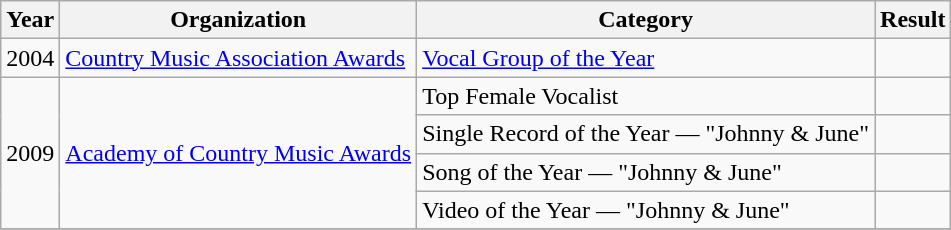<table class="wikitable">
<tr>
<th>Year</th>
<th>Organization</th>
<th>Category</th>
<th>Result</th>
</tr>
<tr>
<td>2004</td>
<td><a href='#'>Country Music Association Awards</a></td>
<td><a href='#'>Vocal Group of the Year</a></td>
<td></td>
</tr>
<tr>
<td rowspan="4">2009</td>
<td rowspan="4"><a href='#'>Academy of Country Music Awards</a></td>
<td>Top Female Vocalist</td>
<td></td>
</tr>
<tr>
<td>Single Record of the Year — "Johnny & June"</td>
<td></td>
</tr>
<tr>
<td>Song of the Year — "Johnny & June"</td>
<td></td>
</tr>
<tr>
<td>Video of the Year — "Johnny & June"</td>
<td></td>
</tr>
<tr>
</tr>
</table>
